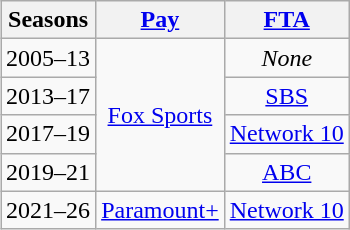<table class="wikitable sortable" style="text-align:center;float:right;margin-left:1em">
<tr>
<th>Seasons</th>
<th><a href='#'>Pay</a></th>
<th><a href='#'>FTA</a></th>
</tr>
<tr>
<td>2005–13</td>
<td rowspan=4><a href='#'>Fox Sports</a></td>
<td><em>None</em></td>
</tr>
<tr>
<td>2013–17</td>
<td><a href='#'>SBS</a></td>
</tr>
<tr>
<td>2017–19</td>
<td><a href='#'>Network 10</a></td>
</tr>
<tr>
<td>2019–21</td>
<td><a href='#'>ABC</a></td>
</tr>
<tr>
<td>2021–26</td>
<td><a href='#'>Paramount+</a></td>
<td><a href='#'>Network 10</a></td>
</tr>
</table>
